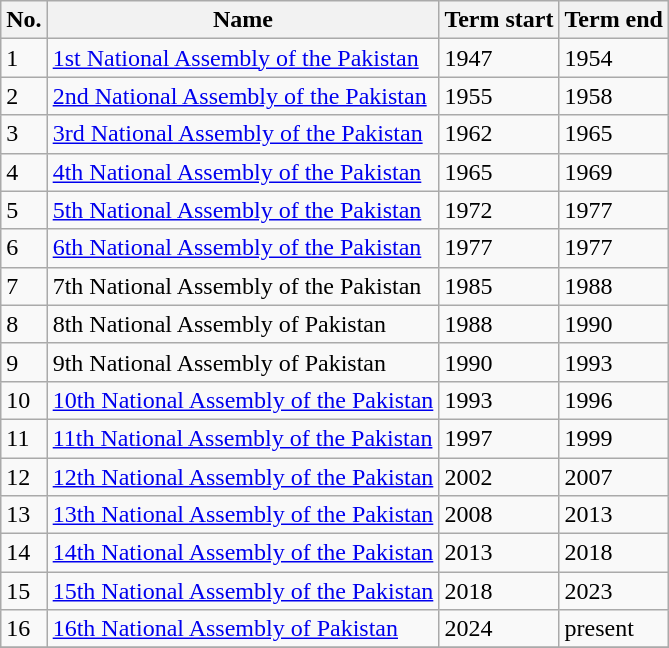<table class="wikitable">
<tr>
<th>No.</th>
<th>Name</th>
<th>Term start</th>
<th>Term end</th>
</tr>
<tr>
<td>1</td>
<td><a href='#'>1st National Assembly of the Pakistan</a></td>
<td>1947</td>
<td>1954</td>
</tr>
<tr>
<td>2</td>
<td><a href='#'>2nd National Assembly of the Pakistan</a></td>
<td>1955</td>
<td>1958</td>
</tr>
<tr>
<td>3</td>
<td><a href='#'>3rd National Assembly of the Pakistan</a></td>
<td>1962</td>
<td>1965</td>
</tr>
<tr>
<td>4</td>
<td><a href='#'>4th National Assembly of the Pakistan</a></td>
<td>1965</td>
<td>1969</td>
</tr>
<tr>
<td>5</td>
<td><a href='#'>5th National Assembly of the Pakistan</a></td>
<td>1972</td>
<td>1977</td>
</tr>
<tr>
<td>6</td>
<td><a href='#'>6th National Assembly of the Pakistan</a></td>
<td>1977</td>
<td>1977</td>
</tr>
<tr>
<td>7</td>
<td>7th National Assembly of the Pakistan</td>
<td>1985</td>
<td>1988</td>
</tr>
<tr>
<td>8</td>
<td>8th National Assembly of Pakistan</td>
<td>1988</td>
<td>1990</td>
</tr>
<tr>
<td>9</td>
<td>9th National Assembly of Pakistan</td>
<td>1990</td>
<td>1993</td>
</tr>
<tr>
<td>10</td>
<td><a href='#'>10th National Assembly of the Pakistan</a></td>
<td>1993</td>
<td>1996</td>
</tr>
<tr>
<td>11</td>
<td><a href='#'>11th National Assembly of the Pakistan</a></td>
<td>1997</td>
<td>1999</td>
</tr>
<tr>
<td>12</td>
<td><a href='#'>12th National Assembly of the Pakistan</a></td>
<td>2002</td>
<td>2007</td>
</tr>
<tr>
<td>13</td>
<td><a href='#'>13th National Assembly of the Pakistan</a></td>
<td>2008</td>
<td>2013</td>
</tr>
<tr>
<td>14</td>
<td><a href='#'>14th National Assembly of the Pakistan</a></td>
<td>2013</td>
<td>2018</td>
</tr>
<tr>
<td>15</td>
<td><a href='#'>15th National Assembly of the Pakistan</a></td>
<td>2018</td>
<td>2023</td>
</tr>
<tr>
<td>16</td>
<td><a href='#'>16th National Assembly of Pakistan</a></td>
<td>2024</td>
<td>present</td>
</tr>
<tr>
</tr>
</table>
